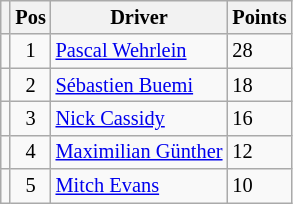<table class="wikitable" style="font-size: 85%;">
<tr>
<th></th>
<th>Pos</th>
<th>Driver</th>
<th>Points</th>
</tr>
<tr>
<td align="left"></td>
<td align="center">1</td>
<td> <a href='#'>Pascal Wehrlein</a></td>
<td align="left">28</td>
</tr>
<tr>
<td align="left"></td>
<td align="center">2</td>
<td> <a href='#'>Sébastien Buemi</a></td>
<td align="left">18</td>
</tr>
<tr>
<td align="left"></td>
<td align="center">3</td>
<td> <a href='#'>Nick Cassidy</a></td>
<td align="left">16</td>
</tr>
<tr>
<td align="left"></td>
<td align="center">4</td>
<td> <a href='#'>Maximilian Günther</a></td>
<td align="left">12</td>
</tr>
<tr>
<td align="left"></td>
<td align="center">5</td>
<td> <a href='#'>Mitch Evans</a></td>
<td align="left">10</td>
</tr>
</table>
